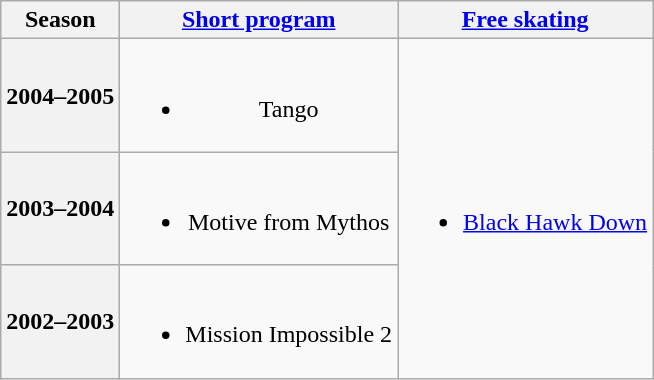<table class="wikitable" style="text-align:center">
<tr>
<th>Season</th>
<th><a href='#'>Short program</a></th>
<th><a href='#'>Free skating</a></th>
</tr>
<tr>
<th>2004–2005 <br> </th>
<td><br><ul><li>Tango</li></ul></td>
<td rowspan=3><br><ul><li><a href='#'>Black Hawk Down</a> <br></li></ul></td>
</tr>
<tr>
<th>2003–2004 <br> </th>
<td><br><ul><li>Motive from Mythos</li></ul></td>
</tr>
<tr>
<th>2002–2003 <br> </th>
<td><br><ul><li>Mission Impossible 2 <br></li></ul></td>
</tr>
</table>
